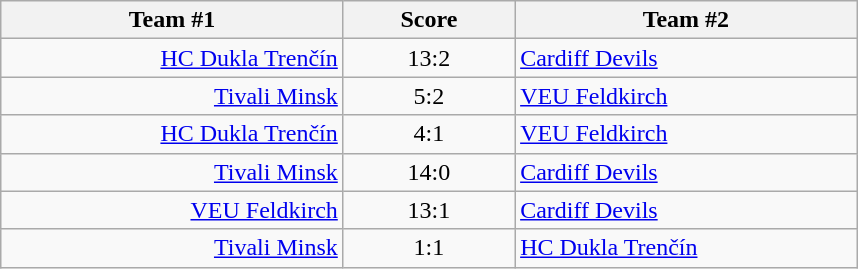<table class="wikitable" style="text-align: center;">
<tr>
<th width=22%>Team #1</th>
<th width=11%>Score</th>
<th width=22%>Team #2</th>
</tr>
<tr>
<td style="text-align: right;"><a href='#'>HC Dukla Trenčín</a> </td>
<td>13:2</td>
<td style="text-align: left;"> <a href='#'>Cardiff Devils</a></td>
</tr>
<tr>
<td style="text-align: right;"><a href='#'>Tivali Minsk</a> </td>
<td>5:2</td>
<td style="text-align: left;"> <a href='#'>VEU Feldkirch</a></td>
</tr>
<tr>
<td style="text-align: right;"><a href='#'>HC Dukla Trenčín</a> </td>
<td>4:1</td>
<td style="text-align: left;"> <a href='#'>VEU Feldkirch</a></td>
</tr>
<tr>
<td style="text-align: right;"><a href='#'>Tivali Minsk</a> </td>
<td>14:0</td>
<td style="text-align: left;"> <a href='#'>Cardiff Devils</a></td>
</tr>
<tr>
<td style="text-align: right;"><a href='#'>VEU Feldkirch</a> </td>
<td>13:1</td>
<td style="text-align: left;"> <a href='#'>Cardiff Devils</a></td>
</tr>
<tr>
<td style="text-align: right;"><a href='#'>Tivali Minsk</a> </td>
<td>1:1</td>
<td style="text-align: left;"> <a href='#'>HC Dukla Trenčín</a></td>
</tr>
</table>
